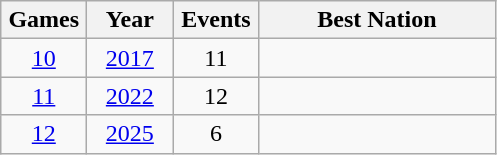<table class=wikitable>
<tr>
<th width=50>Games</th>
<th width=50>Year</th>
<th width=50>Events</th>
<th width=150>Best Nation</th>
</tr>
<tr>
<td align=center><a href='#'>10</a></td>
<td align=center><a href='#'>2017</a></td>
<td align=center>11</td>
<td></td>
</tr>
<tr>
<td align=center><a href='#'>11</a></td>
<td align=center><a href='#'>2022</a></td>
<td align=center>12</td>
<td></td>
</tr>
<tr>
<td align=center><a href='#'>12</a></td>
<td align=center><a href='#'>2025</a></td>
<td align=center>6</td>
<td></td>
</tr>
</table>
